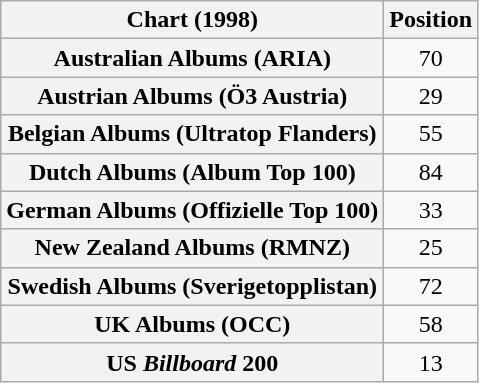<table class="wikitable sortable plainrowheaders" style="text-align:center;">
<tr>
<th scope="col">Chart (1998)</th>
<th scope="col">Position</th>
</tr>
<tr>
<th scope="row">Australian Albums (ARIA)</th>
<td>70</td>
</tr>
<tr>
<th scope="row">Austrian Albums (Ö3 Austria)</th>
<td>29</td>
</tr>
<tr>
<th scope="row">Belgian Albums (Ultratop Flanders)</th>
<td>55</td>
</tr>
<tr>
<th scope="row">Dutch Albums (Album Top 100)</th>
<td>84</td>
</tr>
<tr>
<th scope="row">German Albums (Offizielle Top 100)</th>
<td align="center">33</td>
</tr>
<tr>
<th scope="row">New Zealand Albums (RMNZ)</th>
<td>25</td>
</tr>
<tr>
<th scope="row">Swedish Albums (Sverigetopplistan)</th>
<td>72</td>
</tr>
<tr>
<th scope="row">UK Albums (OCC)</th>
<td>58</td>
</tr>
<tr>
<th scope="row">US <em>Billboard</em> 200</th>
<td>13</td>
</tr>
</table>
